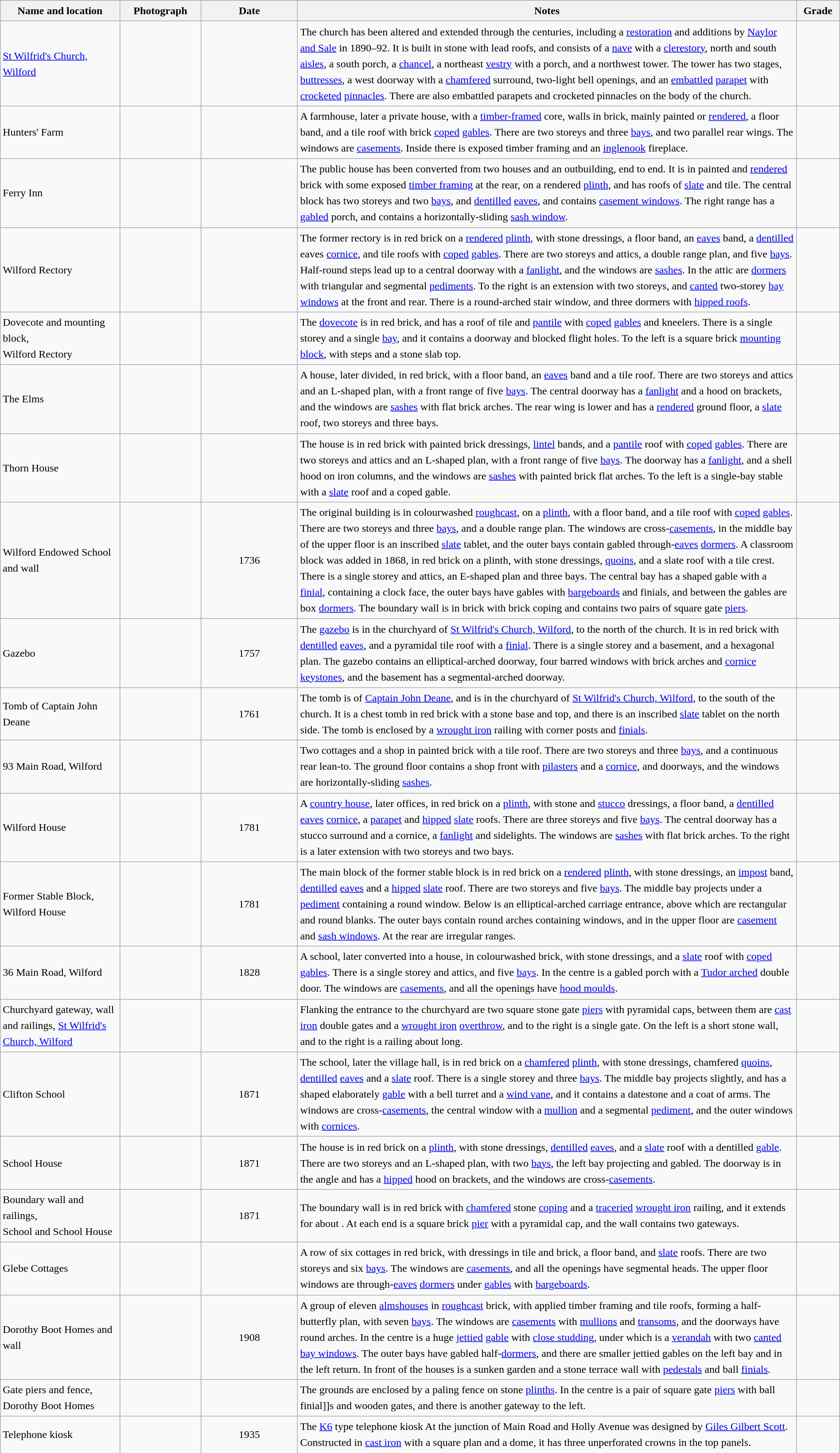<table class="wikitable sortable plainrowheaders" style="width:100%; border:0px; text-align:left; line-height:150%">
<tr>
<th scope="col"  style="width:150px">Name and location</th>
<th scope="col"  style="width:100px" class="unsortable">Photograph</th>
<th scope="col"  style="width:120px">Date</th>
<th scope="col"  style="width:650px" class="unsortable">Notes</th>
<th scope="col"  style="width:50px">Grade</th>
</tr>
<tr>
<td><a href='#'>St Wilfrid's Church, Wilford</a><br><small></small></td>
<td></td>
<td align="center"></td>
<td>The church has been altered and extended through the centuries, including a <a href='#'>restoration</a> and additions by <a href='#'>Naylor and Sale</a> in 1890–92.  It is built in stone with lead roofs, and consists of a <a href='#'>nave</a> with a <a href='#'>clerestory</a>, north and south <a href='#'>aisles</a>, a south porch, a <a href='#'>chancel</a>, a northeast <a href='#'>vestry</a> with a porch, and a northwest tower.  The tower has two stages, <a href='#'>buttresses</a>, a west doorway with a <a href='#'>chamfered</a> surround, two-light bell openings, and an <a href='#'>embattled</a> <a href='#'>parapet</a> with <a href='#'>crocketed</a> <a href='#'>pinnacles</a>.  There are also embattled parapets and crocketed pinnacles on the body of the church.</td>
<td align="center" ></td>
</tr>
<tr>
<td>Hunters' Farm<br><small></small></td>
<td></td>
<td align="center"></td>
<td>A farmhouse, later a private house, with a <a href='#'>timber-framed</a> core, walls in brick, mainly painted or <a href='#'>rendered</a>, a floor band, and a tile roof with brick <a href='#'>coped</a> <a href='#'>gables</a>.  There are two storeys and three <a href='#'>bays</a>, and two parallel rear wings.  The windows are <a href='#'>casements</a>.  Inside there is exposed timber framing and an <a href='#'>inglenook</a> fireplace.</td>
<td align="center" ></td>
</tr>
<tr>
<td>Ferry Inn<br><small></small></td>
<td></td>
<td align="center"></td>
<td>The public house has been converted from two houses and an outbuilding, end to end.  It is in painted and <a href='#'>rendered</a> brick with some exposed <a href='#'>timber framing</a> at the rear, on a rendered <a href='#'>plinth</a>, and has roofs of <a href='#'>slate</a> and tile.  The central block has two storeys and two <a href='#'>bays</a>, and <a href='#'>dentilled</a> <a href='#'>eaves</a>, and contains <a href='#'>casement windows</a>.  The right range has a <a href='#'>gabled</a> porch, and contains a horizontally-sliding <a href='#'>sash window</a>.</td>
<td align="center" ></td>
</tr>
<tr>
<td>Wilford Rectory<br><small></small></td>
<td></td>
<td align="center"></td>
<td>The former rectory is in red brick on a <a href='#'>rendered</a> <a href='#'>plinth</a>, with stone dressings, a floor band, an <a href='#'>eaves</a> band, a <a href='#'>dentilled</a> eaves <a href='#'>cornice</a>, and tile roofs with <a href='#'>coped</a> <a href='#'>gables</a>.  There are two storeys and attics, a double range plan, and five <a href='#'>bays</a>.  Half-round steps lead up to a central doorway with a <a href='#'>fanlight</a>, and the windows are <a href='#'>sashes</a>.  In the attic are <a href='#'>dormers</a> with triangular and segmental <a href='#'>pediments</a>.  To the right is an extension with two storeys,  and <a href='#'>canted</a> two-storey <a href='#'>bay windows</a> at the front and rear.  There is a round-arched stair window, and three dormers with <a href='#'>hipped roofs</a>.</td>
<td align="center" ></td>
</tr>
<tr>
<td>Dovecote and mounting block,<br>Wilford Rectory<br><small></small></td>
<td></td>
<td align="center"></td>
<td>The <a href='#'>dovecote</a> is in red brick, and has a roof of tile and <a href='#'>pantile</a> with <a href='#'>coped</a> <a href='#'>gables</a> and kneelers.  There is a single storey and a single <a href='#'>bay</a>, and it contains a doorway and blocked flight holes.  To the left is a square brick <a href='#'>mounting block</a>, with steps and a stone slab top.</td>
<td align="center" ></td>
</tr>
<tr>
<td>The Elms<br><small></small></td>
<td></td>
<td align="center"></td>
<td>A house, later divided, in red brick, with a floor band, an <a href='#'>eaves</a> band and a tile roof.  There are two storeys and attics and an L-shaped plan, with a front range of five <a href='#'>bays</a>.  The central doorway has a <a href='#'>fanlight</a> and a hood on brackets, and the windows are <a href='#'>sashes</a> with flat brick arches.  The rear wing is lower and has a <a href='#'>rendered</a> ground floor, a <a href='#'>slate</a> roof, two storeys and three bays.</td>
<td align="center" ></td>
</tr>
<tr>
<td>Thorn House<br><small></small></td>
<td></td>
<td align="center"></td>
<td>The house is in red brick with painted brick dressings, <a href='#'>lintel</a> bands, and a <a href='#'>pantile</a> roof with <a href='#'>coped</a> <a href='#'>gables</a>.  There are two storeys and attics and an L-shaped plan, with a front range of five <a href='#'>bays</a>.  The doorway has a <a href='#'>fanlight</a>, and a shell hood on iron columns, and the windows are <a href='#'>sashes</a> with painted brick flat arches.  To the left is a single-bay stable with a <a href='#'>slate</a> roof and a coped gable.</td>
<td align="center" ></td>
</tr>
<tr>
<td>Wilford Endowed School and wall<br><small></small></td>
<td></td>
<td align="center">1736</td>
<td>The original building is in colourwashed <a href='#'>roughcast</a>, on a <a href='#'>plinth</a>, with a floor band, and a tile roof with <a href='#'>coped</a> <a href='#'>gables</a>.  There are two storeys and three <a href='#'>bays</a>, and a double range plan.  The windows are cross-<a href='#'>casements</a>, in the middle bay of the upper floor is an inscribed <a href='#'>slate</a> tablet, and the outer bays contain gabled through-<a href='#'>eaves</a> <a href='#'>dormers</a>.  A classroom block was added in 1868, in red brick on a plinth, with stone dressings, <a href='#'>quoins</a>, and a slate roof with a tile crest.  There is a single storey and attics, an E-shaped plan and three bays.  The central bay has a shaped gable with a <a href='#'>finial</a>, containing a clock face, the outer bays have gables with <a href='#'>bargeboards</a> and finials, and between the gables are box <a href='#'>dormers</a>.  The boundary wall is in brick with brick coping and contains two pairs of square gate <a href='#'>piers</a>.</td>
<td align="center" ></td>
</tr>
<tr>
<td>Gazebo<br><small></small></td>
<td></td>
<td align="center">1757</td>
<td>The <a href='#'>gazebo</a> is in the churchyard of <a href='#'>St Wilfrid's Church, Wilford</a>, to the north of the church.  It is in red brick with <a href='#'>dentilled</a> <a href='#'>eaves</a>, and a pyramidal tile roof with a <a href='#'>finial</a>.  There is a single storey and a basement, and a hexagonal plan.  The gazebo contains an elliptical-arched doorway, four barred windows with brick arches and <a href='#'>cornice</a> <a href='#'>keystones</a>, and the basement has a segmental-arched doorway.</td>
<td align="center" ></td>
</tr>
<tr>
<td>Tomb of Captain John Deane<br><small></small></td>
<td></td>
<td align="center">1761</td>
<td>The tomb is of <a href='#'>Captain John Deane</a>, and is in the churchyard of <a href='#'>St Wilfrid's Church, Wilford</a>, to the south of the church.  It is a chest tomb in red brick with a stone base and top, and there is an inscribed <a href='#'>slate</a> tablet on the north side.  The tomb is enclosed by a <a href='#'>wrought iron</a> railing with corner posts and <a href='#'>finials</a>.</td>
<td align="center" ></td>
</tr>
<tr>
<td>93 Main Road, Wilford<br><small></small></td>
<td></td>
<td align="center"></td>
<td>Two cottages and a shop in painted brick with a tile roof.  There are two storeys and three <a href='#'>bays</a>, and a continuous rear lean-to.  The ground floor contains a shop front with <a href='#'>pilasters</a> and a <a href='#'>cornice</a>, and doorways, and the windows are horizontally-sliding <a href='#'>sashes</a>.</td>
<td align="center" ></td>
</tr>
<tr>
<td>Wilford House<br><small></small></td>
<td></td>
<td align="center">1781</td>
<td>A <a href='#'>country house</a>, later offices, in red brick on a <a href='#'>plinth</a>, with stone and <a href='#'>stucco</a> dressings, a floor band, a <a href='#'>dentilled</a> <a href='#'>eaves</a> <a href='#'>cornice</a>, a <a href='#'>parapet</a> and <a href='#'>hipped</a> <a href='#'>slate</a> roofs.  There are three storeys and five <a href='#'>bays</a>.  The central doorway has a stucco surround and a cornice, a <a href='#'>fanlight</a> and sidelights.  The windows are <a href='#'>sashes</a> with flat brick arches.  To the right is a later extension with two storeys and two bays.</td>
<td align="center" ></td>
</tr>
<tr>
<td>Former Stable Block, Wilford House<br><small></small></td>
<td></td>
<td align="center">1781</td>
<td>The main block of the former stable block is in red brick on a <a href='#'>rendered</a> <a href='#'>plinth</a>, with stone dressings, an <a href='#'>impost</a> band, <a href='#'>dentilled</a> <a href='#'>eaves</a> and a <a href='#'>hipped</a> <a href='#'>slate</a> roof.  There are two storeys and five <a href='#'>bays</a>.  The middle bay projects under a <a href='#'>pediment</a> containing a round window.  Below is an elliptical-arched carriage entrance, above which are rectangular and round blanks.  The outer bays contain round arches containing windows, and in the upper floor are <a href='#'>casement</a> and <a href='#'>sash windows</a>.  At the rear are irregular ranges.</td>
<td align="center" ></td>
</tr>
<tr>
<td>36 Main Road, Wilford<br><small></small></td>
<td></td>
<td align="center">1828</td>
<td>A school, later converted into a house, in colourwashed brick, with stone dressings, and a <a href='#'>slate</a> roof with <a href='#'>coped</a> <a href='#'>gables</a>.  There is a single storey and attics, and five <a href='#'>bays</a>.  In the centre is a gabled porch with a <a href='#'>Tudor arched</a> double door.  The windows are <a href='#'>casements</a>, and all the openings have <a href='#'>hood moulds</a>.</td>
<td align="center" ></td>
</tr>
<tr>
<td>Churchyard gateway, wall and railings, <a href='#'>St Wilfrid's Church, Wilford</a><br><small></small></td>
<td></td>
<td align="center"></td>
<td>Flanking the entrance to the churchyard are two square stone gate <a href='#'>piers</a> with pyramidal caps, between them are <a href='#'>cast iron</a> double gates and a <a href='#'>wrought iron</a> <a href='#'>overthrow</a>, and to the right is a single gate.  On the left is a short stone wall, and to the right is a railing about  long.</td>
<td align="center" ></td>
</tr>
<tr>
<td>Clifton School<br><small></small></td>
<td></td>
<td align="center">1871</td>
<td>The school, later the village hall, is in red brick on a <a href='#'>chamfered</a> <a href='#'>plinth</a>, with stone dressings, chamfered <a href='#'>quoins</a>, <a href='#'>dentilled</a> <a href='#'>eaves</a> and a <a href='#'>slate</a> roof.  There is a single storey and three <a href='#'>bays</a>.  The middle bay projects slightly, and has a shaped elaborately <a href='#'>gable</a> with a bell turret and a <a href='#'>wind vane</a>, and it contains a datestone and a coat of arms.  The windows are cross-<a href='#'>casements</a>, the central window with a <a href='#'>mullion</a> and a segmental <a href='#'>pediment</a>, and the outer windows with <a href='#'>cornices</a>.</td>
<td align="center" ></td>
</tr>
<tr>
<td>School House<br><small></small></td>
<td></td>
<td align="center">1871</td>
<td>The house is in red brick on a <a href='#'>plinth</a>, with stone dressings, <a href='#'>dentilled</a> <a href='#'>eaves</a>, and a <a href='#'>slate</a> roof with a dentilled <a href='#'>gable</a>.  There are two storeys and an L-shaped plan, with two <a href='#'>bays</a>, the left bay projecting and gabled.  The doorway is in the angle and has a <a href='#'>hipped</a> hood on brackets, and the windows are cross-<a href='#'>casements</a>.</td>
<td align="center" ></td>
</tr>
<tr>
<td>Boundary wall and railings,<br>School and School House<br><small></small></td>
<td></td>
<td align="center">1871</td>
<td>The boundary wall is in red brick with <a href='#'>chamfered</a> stone <a href='#'>coping</a> and a <a href='#'>traceried</a> <a href='#'>wrought iron</a> railing, and it extends for about .  At each end is a square brick <a href='#'>pier</a> with a pyramidal cap, and the wall contains two gateways.</td>
<td align="center" ></td>
</tr>
<tr>
<td>Glebe Cottages<br><small></small></td>
<td></td>
<td align="center"></td>
<td>A row of six cottages in red brick, with dressings in tile and brick, a floor band, and <a href='#'>slate</a> roofs.  There are two storeys and six <a href='#'>bays</a>.  The windows are <a href='#'>casements</a>, and all the openings have segmental heads.  The upper floor windows are through-<a href='#'>eaves</a> <a href='#'>dormers</a> under <a href='#'>gables</a> with <a href='#'>bargeboards</a>.</td>
<td align="center" ></td>
</tr>
<tr>
<td>Dorothy Boot Homes and wall<br><small></small></td>
<td></td>
<td align="center">1908</td>
<td>A group of eleven <a href='#'>almshouses</a> in <a href='#'>roughcast</a> brick, with applied timber framing and tile roofs, forming a half-butterfly plan, with seven <a href='#'>bays</a>.  The windows are <a href='#'>casements</a> with <a href='#'>mullions</a> and <a href='#'>transoms</a>, and the doorways have round arches.  In the centre is a huge <a href='#'>jettied</a> <a href='#'>gable</a> with <a href='#'>close studding</a>, under which is a <a href='#'>verandah</a> with two <a href='#'>canted</a> <a href='#'>bay windows</a>.  The outer bays have gabled half-<a href='#'>dormers</a>, and there are smaller jettied gables on the left bay and in the left return.  In front of the houses is a sunken garden and a stone terrace wall with <a href='#'>pedestals</a> and ball <a href='#'>finials</a>.</td>
<td align="center" ></td>
</tr>
<tr>
<td>Gate piers and fence,<br>Dorothy Boot Homes<br><small></small></td>
<td></td>
<td align="center"></td>
<td>The grounds are enclosed by a paling fence on stone <a href='#'>plinths</a>.  In the centre is a pair of square gate <a href='#'>piers</a> with ball finial]]s and wooden gates, and there is another gateway to the left.</td>
<td align="center" ></td>
</tr>
<tr>
<td>Telephone kiosk<br><small></small></td>
<td></td>
<td align="center">1935</td>
<td>The <a href='#'>K6</a> type telephone kiosk At the junction of Main Road and Holly Avenue was designed by <a href='#'>Giles Gilbert Scott</a>.  Constructed in <a href='#'>cast iron</a> with a square plan and a dome, it has three unperforated crowns in the top panels.</td>
<td align="center" ></td>
</tr>
<tr>
</tr>
</table>
